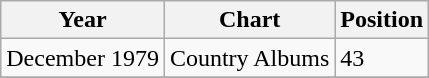<table class="wikitable">
<tr>
<th align="left">Year</th>
<th align="left">Chart</th>
<th align="left">Position</th>
</tr>
<tr>
<td align="left">December 1979</td>
<td align="left">Country Albums</td>
<td align="left">43</td>
</tr>
<tr>
</tr>
</table>
